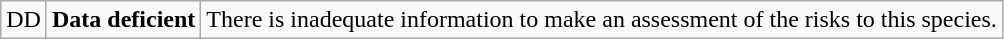<table class="wikitable" style="text-align:left">
<tr>
<td>DD</td>
<td><strong>Data deficient</strong></td>
<td>There is inadequate information to make an assessment of the risks to this species.</td>
</tr>
</table>
